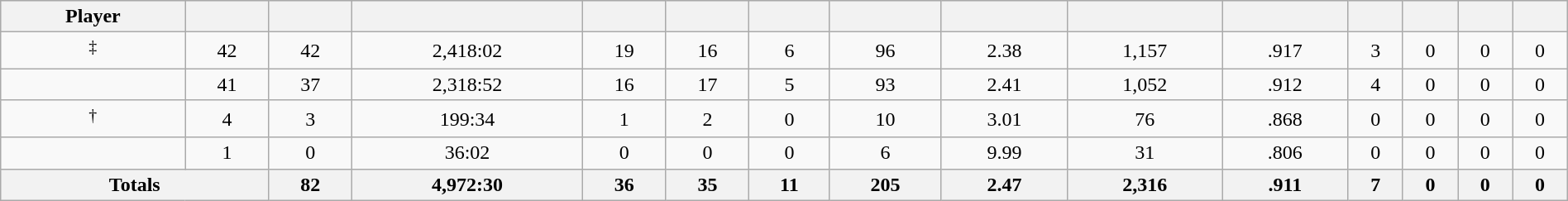<table class="wikitable sortable" style="width:100%;">
<tr style="text-align:center; background:#ddd;">
<th>Player</th>
<th></th>
<th></th>
<th></th>
<th></th>
<th></th>
<th></th>
<th></th>
<th></th>
<th></th>
<th></th>
<th></th>
<th></th>
<th></th>
<th></th>
</tr>
<tr align=center>
<td style=white-space:nowrap><sup>‡</sup></td>
<td>42</td>
<td>42</td>
<td>2,418:02</td>
<td>19</td>
<td>16</td>
<td>6</td>
<td>96</td>
<td>2.38</td>
<td>1,157</td>
<td>.917</td>
<td>3</td>
<td>0</td>
<td>0</td>
<td>0</td>
</tr>
<tr align=center>
<td style=white-space:nowrap></td>
<td>41</td>
<td>37</td>
<td>2,318:52</td>
<td>16</td>
<td>17</td>
<td>5</td>
<td>93</td>
<td>2.41</td>
<td>1,052</td>
<td>.912</td>
<td>4</td>
<td>0</td>
<td>0</td>
<td>0</td>
</tr>
<tr align=center>
<td style=white-space:nowrap><sup>†</sup></td>
<td>4</td>
<td>3</td>
<td>199:34</td>
<td>1</td>
<td>2</td>
<td>0</td>
<td>10</td>
<td>3.01</td>
<td>76</td>
<td>.868</td>
<td>0</td>
<td>0</td>
<td>0</td>
<td>0</td>
</tr>
<tr align=center>
<td style=white-space:nowrap></td>
<td>1</td>
<td>0</td>
<td>36:02</td>
<td>0</td>
<td>0</td>
<td>0</td>
<td>6</td>
<td>9.99</td>
<td>31</td>
<td>.806</td>
<td>0</td>
<td>0</td>
<td>0</td>
<td>0</td>
</tr>
<tr class="unsortable">
<th colspan=2>Totals</th>
<th>82</th>
<th>4,972:30</th>
<th>36</th>
<th>35</th>
<th>11</th>
<th>205</th>
<th>2.47</th>
<th>2,316</th>
<th>.911</th>
<th>7</th>
<th>0</th>
<th>0</th>
<th>0</th>
</tr>
</table>
